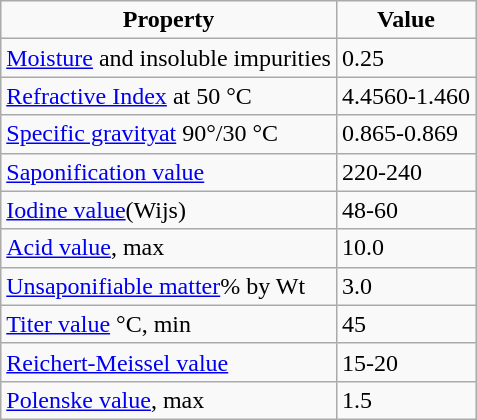<table class="wikitable">
<tr style="text-align:center;">
<td><strong>Property</strong></td>
<td><strong>Value</strong></td>
</tr>
<tr>
<td><a href='#'>Moisture</a> and insoluble impurities</td>
<td>0.25</td>
</tr>
<tr>
<td><a href='#'>Refractive Index</a> at 50 °C</td>
<td>4.4560-1.460</td>
</tr>
<tr>
<td><a href='#'>Specific gravityat</a> 90°/30 °C</td>
<td>0.865-0.869</td>
</tr>
<tr>
<td><a href='#'>Saponification value</a></td>
<td>220-240</td>
</tr>
<tr>
<td><a href='#'>Iodine value</a>(Wijs)</td>
<td>48-60</td>
</tr>
<tr>
<td><a href='#'>Acid value</a>, max</td>
<td>10.0</td>
</tr>
<tr>
<td><a href='#'>Unsaponifiable matter</a>% by Wt</td>
<td>3.0</td>
</tr>
<tr>
<td><a href='#'>Titer value</a> °C, min</td>
<td>45</td>
</tr>
<tr>
<td><a href='#'>Reichert-Meissel value</a></td>
<td>15-20</td>
</tr>
<tr>
<td><a href='#'>Polenske value</a>, max</td>
<td>1.5</td>
</tr>
</table>
